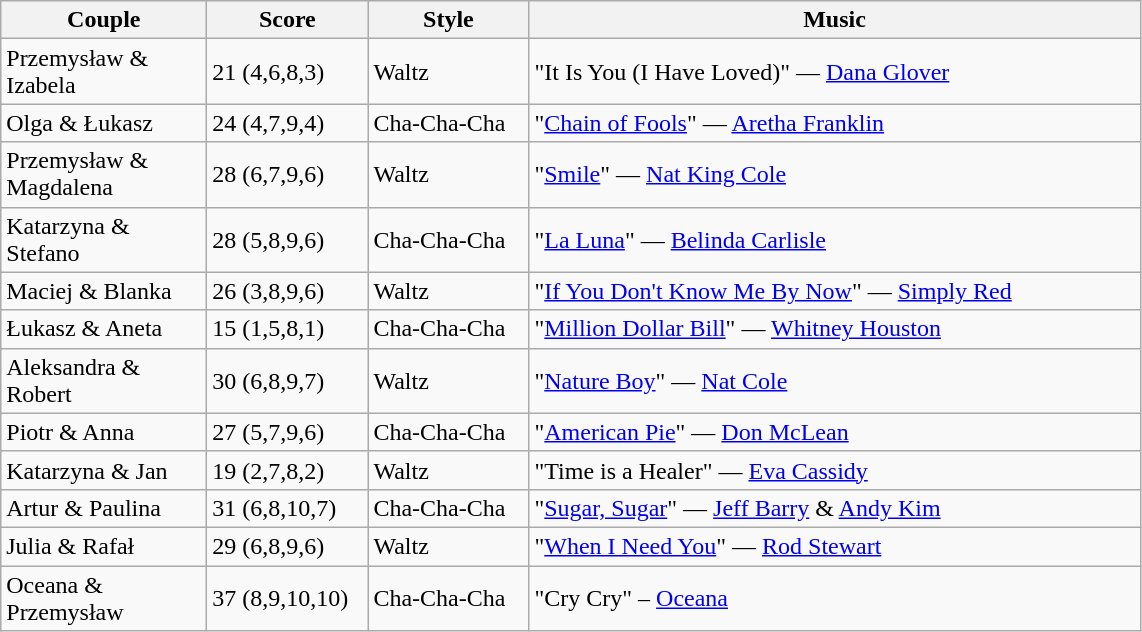<table class="wikitable">
<tr>
<th style="width:130px;">Couple</th>
<th style="width:100px;">Score</th>
<th style="width:100px;">Style</th>
<th style="width:400px;">Music</th>
</tr>
<tr>
<td>Przemysław & Izabela</td>
<td>21 (4,6,8,3)</td>
<td>Waltz</td>
<td>"It Is You (I Have Loved)" — <a href='#'>Dana Glover</a></td>
</tr>
<tr>
<td>Olga & Łukasz</td>
<td>24 (4,7,9,4)</td>
<td>Cha-Cha-Cha</td>
<td>"<a href='#'>Chain of Fools</a>" — <a href='#'>Aretha Franklin</a></td>
</tr>
<tr>
<td>Przemysław & Magdalena</td>
<td>28 (6,7,9,6)</td>
<td>Waltz</td>
<td>"<a href='#'>Smile</a>" — <a href='#'>Nat King Cole</a></td>
</tr>
<tr>
<td>Katarzyna & Stefano</td>
<td>28 (5,8,9,6)</td>
<td>Cha-Cha-Cha</td>
<td>"<a href='#'>La Luna</a>" — <a href='#'>Belinda Carlisle</a></td>
</tr>
<tr>
<td>Maciej & Blanka</td>
<td>26 (3,8,9,6)</td>
<td>Waltz</td>
<td>"<a href='#'>If You Don't Know Me By Now</a>" — <a href='#'>Simply Red</a></td>
</tr>
<tr>
<td>Łukasz & Aneta</td>
<td>15 (1,5,8,1)</td>
<td>Cha-Cha-Cha</td>
<td>"<a href='#'>Million Dollar Bill</a>" — <a href='#'>Whitney Houston</a></td>
</tr>
<tr>
<td>Aleksandra & Robert</td>
<td>30 (6,8,9,7)</td>
<td>Waltz</td>
<td>"<a href='#'>Nature Boy</a>" — <a href='#'>Nat Cole</a></td>
</tr>
<tr>
<td>Piotr & Anna</td>
<td>27 (5,7,9,6)</td>
<td>Cha-Cha-Cha</td>
<td>"<a href='#'>American Pie</a>" — <a href='#'>Don McLean</a></td>
</tr>
<tr>
<td>Katarzyna & Jan</td>
<td>19 (2,7,8,2)</td>
<td>Waltz</td>
<td>"Time is a Healer" — <a href='#'>Eva Cassidy</a></td>
</tr>
<tr>
<td>Artur & Paulina</td>
<td>31 (6,8,10,7)</td>
<td>Cha-Cha-Cha</td>
<td>"<a href='#'>Sugar, Sugar</a>" — <a href='#'>Jeff Barry</a> & <a href='#'>Andy Kim</a></td>
</tr>
<tr>
<td>Julia & Rafał</td>
<td>29 (6,8,9,6)</td>
<td>Waltz</td>
<td>"<a href='#'>When I Need You</a>" — <a href='#'>Rod Stewart</a></td>
</tr>
<tr>
<td>Oceana & Przemysław</td>
<td>37 (8,9,10,10)</td>
<td>Cha-Cha-Cha</td>
<td>"Cry Cry" – <a href='#'>Oceana</a></td>
</tr>
</table>
